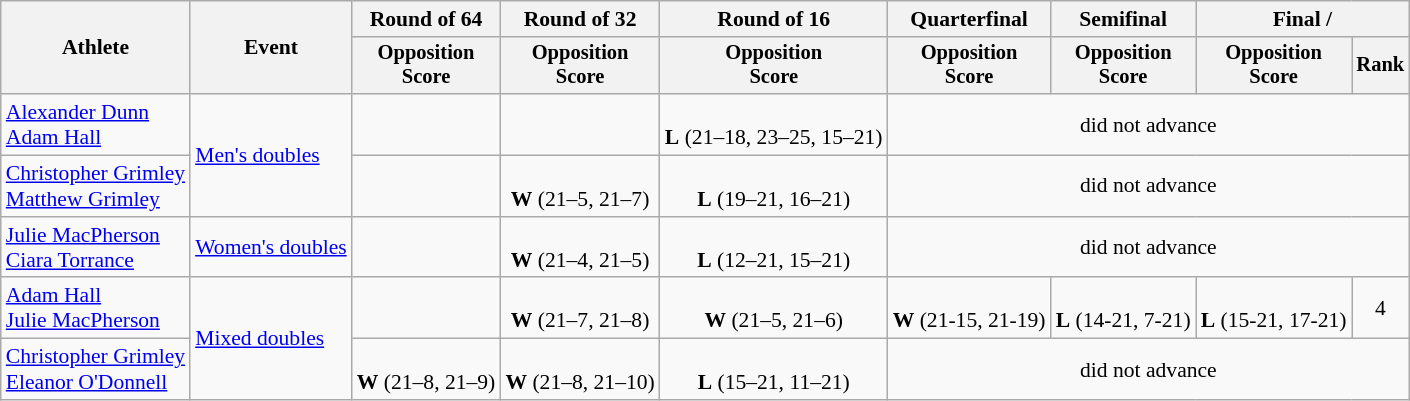<table class=wikitable style="font-size:90%">
<tr>
<th rowspan=2>Athlete</th>
<th rowspan=2>Event</th>
<th>Round of 64</th>
<th>Round of 32</th>
<th>Round of 16</th>
<th>Quarterfinal</th>
<th>Semifinal</th>
<th colspan=2>Final / </th>
</tr>
<tr style="font-size:95%">
<th>Opposition<br>Score</th>
<th>Opposition<br>Score</th>
<th>Opposition<br>Score</th>
<th>Opposition<br>Score</th>
<th>Opposition<br>Score</th>
<th>Opposition<br>Score</th>
<th>Rank</th>
</tr>
<tr align=center>
<td align=left><a href='#'>Alexander Dunn</a><br><a href='#'>Adam Hall</a></td>
<td align=left rowspan=2><a href='#'>Men's doubles</a></td>
<td></td>
<td></td>
<td><br><strong>L</strong> (21–18, 23–25, 15–21)</td>
<td colspan="4">did not advance</td>
</tr>
<tr align=center>
<td align=left><a href='#'>Christopher Grimley</a><br><a href='#'>Matthew Grimley</a></td>
<td></td>
<td><br><strong>W</strong> (21–5, 21–7)</td>
<td><br><strong>L</strong> (19–21, 16–21)</td>
<td colspan="4">did not advance</td>
</tr>
<tr align=center>
<td align=left><a href='#'>Julie MacPherson</a><br><a href='#'>Ciara Torrance</a></td>
<td align=left><a href='#'>Women's doubles</a></td>
<td></td>
<td><br><strong>W</strong> (21–4, 21–5)</td>
<td><br><strong>L</strong> (12–21, 15–21)</td>
<td colspan="4">did not advance</td>
</tr>
<tr align=center>
<td align=left><a href='#'>Adam Hall</a><br><a href='#'>Julie MacPherson</a></td>
<td align=left rowspan=2><a href='#'>Mixed doubles</a></td>
<td></td>
<td><br><strong>W</strong> (21–7, 21–8)</td>
<td><br><strong>W</strong> (21–5, 21–6)</td>
<td><br><strong>W</strong> (21-15, 21-19)</td>
<td><br><strong>L</strong> (14-21, 7-21)</td>
<td><br><strong>L</strong> (15-21, 17-21)</td>
<td>4</td>
</tr>
<tr align=center>
<td align=left><a href='#'>Christopher Grimley</a><br><a href='#'>Eleanor O'Donnell</a></td>
<td><br><strong>W</strong> (21–8, 21–9)</td>
<td><br><strong>W</strong> (21–8, 21–10)</td>
<td><br><strong>L</strong> (15–21, 11–21)</td>
<td colspan="4">did not advance</td>
</tr>
</table>
